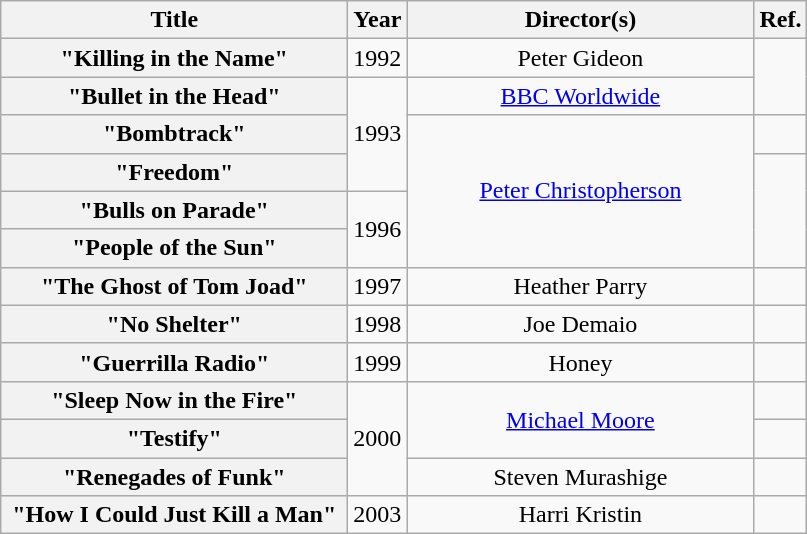<table class="wikitable plainrowheaders" style="text-align:center;">
<tr>
<th scope="col" style="width:14em;">Title</th>
<th scope="col">Year</th>
<th scope="col" style="width:14em;">Director(s)</th>
<th scope="col">Ref.</th>
</tr>
<tr>
<th scope="row">"Killing in the Name"</th>
<td>1992</td>
<td>Peter Gideon</td>
<td rowspan="2"></td>
</tr>
<tr>
<th scope="row">"Bullet in the Head"</th>
<td rowspan="3">1993</td>
<td><a href='#'>BBC Worldwide</a></td>
</tr>
<tr>
<th scope="row">"Bombtrack"</th>
<td rowspan="4"><a href='#'>Peter Christopherson</a></td>
<td></td>
</tr>
<tr>
<th scope="row">"Freedom"</th>
<td rowspan="3"></td>
</tr>
<tr>
<th scope="row">"Bulls on Parade"</th>
<td rowspan="2">1996</td>
</tr>
<tr>
<th scope="row">"People of the Sun"</th>
</tr>
<tr>
<th scope="row">"The Ghost of Tom Joad"</th>
<td>1997</td>
<td>Heather Parry</td>
<td></td>
</tr>
<tr>
<th scope="row">"No Shelter"</th>
<td>1998</td>
<td>Joe Demaio</td>
<td></td>
</tr>
<tr>
<th scope="row">"Guerrilla Radio"</th>
<td>1999</td>
<td>Honey</td>
<td></td>
</tr>
<tr>
<th scope="row">"Sleep Now in the Fire"</th>
<td rowspan="3">2000</td>
<td rowspan="2"><a href='#'>Michael Moore</a></td>
<td></td>
</tr>
<tr>
<th scope="row">"Testify"</th>
<td></td>
</tr>
<tr>
<th scope="row">"Renegades of Funk"</th>
<td>Steven Murashige</td>
<td></td>
</tr>
<tr>
<th scope="row">"How I Could Just Kill a Man"</th>
<td>2003</td>
<td>Harri Kristin</td>
<td></td>
</tr>
</table>
